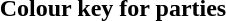<table class="toccolours" style="width:75em">
<tr>
<th>Colour key for parties</th>
</tr>
<tr>
<td><br>

</td>
</tr>
</table>
